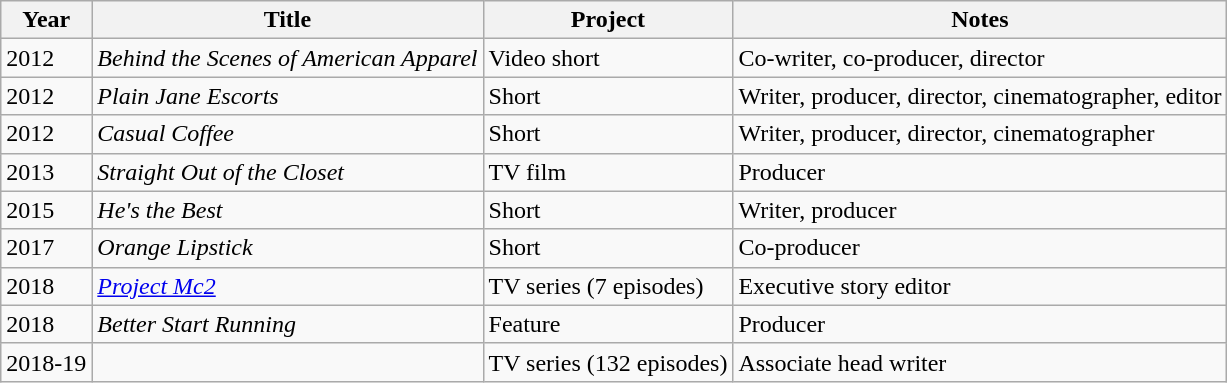<table class="wikitable sortable">
<tr>
<th>Year</th>
<th>Title</th>
<th>Project</th>
<th class="unsortable">Notes</th>
</tr>
<tr>
<td>2012</td>
<td><em>Behind the Scenes of American Apparel</em></td>
<td>Video short</td>
<td>Co-writer, co-producer, director</td>
</tr>
<tr>
<td>2012</td>
<td><em>Plain Jane Escorts</em></td>
<td>Short</td>
<td>Writer, producer, director, cinematographer, editor</td>
</tr>
<tr>
<td>2012</td>
<td><em>Casual Coffee</em></td>
<td>Short</td>
<td>Writer, producer, director, cinematographer</td>
</tr>
<tr>
<td>2013</td>
<td><em>Straight Out of the Closet</em></td>
<td>TV film</td>
<td>Producer</td>
</tr>
<tr>
<td>2015</td>
<td><em>He's the Best</em></td>
<td>Short</td>
<td>Writer, producer</td>
</tr>
<tr>
<td>2017</td>
<td><em>Orange Lipstick</em></td>
<td>Short</td>
<td>Co-producer</td>
</tr>
<tr>
<td>2018</td>
<td><em><a href='#'>Project Mc2</a></em></td>
<td>TV series (7 episodes)</td>
<td>Executive story editor</td>
</tr>
<tr>
<td>2018</td>
<td><em>Better Start Running</em></td>
<td>Feature</td>
<td>Producer</td>
</tr>
<tr>
<td>2018-19</td>
<td><em></em></td>
<td>TV series (132 episodes)</td>
<td>Associate head writer</td>
</tr>
</table>
